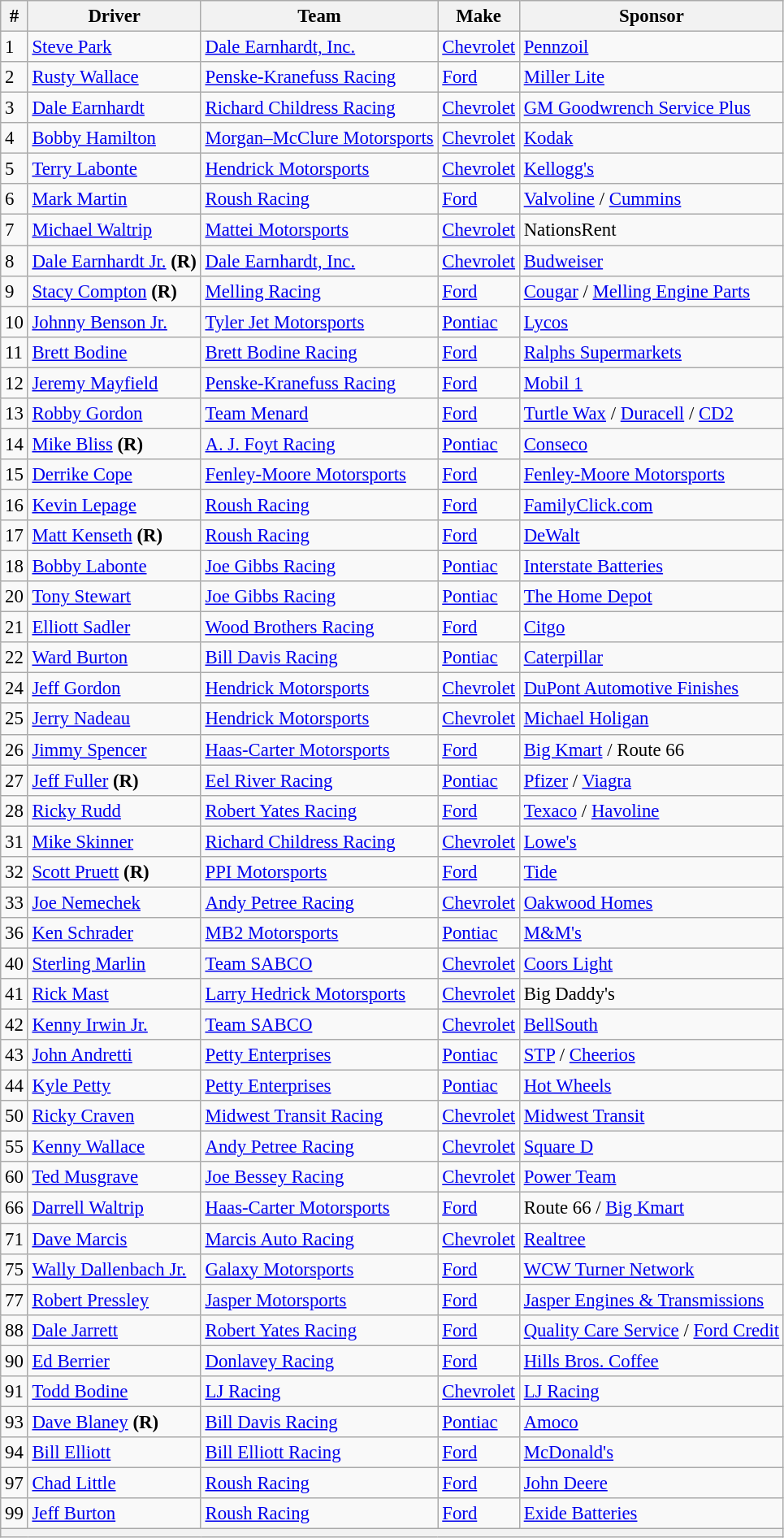<table class="wikitable" style="font-size:95%">
<tr>
<th>#</th>
<th>Driver</th>
<th>Team</th>
<th>Make</th>
<th>Sponsor</th>
</tr>
<tr>
<td>1</td>
<td><a href='#'>Steve Park</a></td>
<td><a href='#'>Dale Earnhardt, Inc.</a></td>
<td><a href='#'>Chevrolet</a></td>
<td><a href='#'>Pennzoil</a></td>
</tr>
<tr>
<td>2</td>
<td><a href='#'>Rusty Wallace</a></td>
<td><a href='#'>Penske-Kranefuss Racing</a></td>
<td><a href='#'>Ford</a></td>
<td><a href='#'>Miller Lite</a></td>
</tr>
<tr>
<td>3</td>
<td><a href='#'>Dale Earnhardt</a></td>
<td><a href='#'>Richard Childress Racing</a></td>
<td><a href='#'>Chevrolet</a></td>
<td><a href='#'>GM Goodwrench Service Plus</a></td>
</tr>
<tr>
<td>4</td>
<td><a href='#'>Bobby Hamilton</a></td>
<td><a href='#'>Morgan–McClure Motorsports</a></td>
<td><a href='#'>Chevrolet</a></td>
<td><a href='#'>Kodak</a></td>
</tr>
<tr>
<td>5</td>
<td><a href='#'>Terry Labonte</a></td>
<td><a href='#'>Hendrick Motorsports</a></td>
<td><a href='#'>Chevrolet</a></td>
<td><a href='#'>Kellogg's</a></td>
</tr>
<tr>
<td>6</td>
<td><a href='#'>Mark Martin</a></td>
<td><a href='#'>Roush Racing</a></td>
<td><a href='#'>Ford</a></td>
<td><a href='#'>Valvoline</a> / <a href='#'>Cummins</a></td>
</tr>
<tr>
<td>7</td>
<td><a href='#'>Michael Waltrip</a></td>
<td><a href='#'>Mattei Motorsports</a></td>
<td><a href='#'>Chevrolet</a></td>
<td>NationsRent</td>
</tr>
<tr>
<td>8</td>
<td><a href='#'>Dale Earnhardt Jr.</a> <strong>(R)</strong></td>
<td><a href='#'>Dale Earnhardt, Inc.</a></td>
<td><a href='#'>Chevrolet</a></td>
<td><a href='#'>Budweiser</a></td>
</tr>
<tr>
<td>9</td>
<td><a href='#'>Stacy Compton</a> <strong>(R)</strong></td>
<td><a href='#'>Melling Racing</a></td>
<td><a href='#'>Ford</a></td>
<td><a href='#'>Cougar</a> /  <a href='#'>Melling Engine Parts</a></td>
</tr>
<tr>
<td>10</td>
<td><a href='#'>Johnny Benson Jr.</a></td>
<td><a href='#'>Tyler Jet Motorsports</a></td>
<td><a href='#'>Pontiac</a></td>
<td><a href='#'>Lycos</a></td>
</tr>
<tr>
<td>11</td>
<td><a href='#'>Brett Bodine</a></td>
<td><a href='#'>Brett Bodine Racing</a></td>
<td><a href='#'>Ford</a></td>
<td><a href='#'>Ralphs Supermarkets</a></td>
</tr>
<tr>
<td>12</td>
<td><a href='#'>Jeremy Mayfield</a></td>
<td><a href='#'>Penske-Kranefuss Racing</a></td>
<td><a href='#'>Ford</a></td>
<td><a href='#'>Mobil 1</a></td>
</tr>
<tr>
<td>13</td>
<td><a href='#'>Robby Gordon</a></td>
<td><a href='#'>Team Menard</a></td>
<td><a href='#'>Ford</a></td>
<td><a href='#'>Turtle Wax</a> / <a href='#'>Duracell</a> / <a href='#'>CD2</a></td>
</tr>
<tr>
<td>14</td>
<td><a href='#'>Mike Bliss</a> <strong>(R)</strong></td>
<td><a href='#'>A. J. Foyt Racing</a></td>
<td><a href='#'>Pontiac</a></td>
<td><a href='#'>Conseco</a></td>
</tr>
<tr>
<td>15</td>
<td><a href='#'>Derrike Cope</a></td>
<td><a href='#'>Fenley-Moore Motorsports</a></td>
<td><a href='#'>Ford</a></td>
<td><a href='#'>Fenley-Moore Motorsports</a></td>
</tr>
<tr>
<td>16</td>
<td><a href='#'>Kevin Lepage</a></td>
<td><a href='#'>Roush Racing</a></td>
<td><a href='#'>Ford</a></td>
<td><a href='#'>FamilyClick.com</a></td>
</tr>
<tr>
<td>17</td>
<td><a href='#'>Matt Kenseth</a> <strong>(R)</strong></td>
<td><a href='#'>Roush Racing</a></td>
<td><a href='#'>Ford</a></td>
<td><a href='#'>DeWalt</a></td>
</tr>
<tr>
<td>18</td>
<td><a href='#'>Bobby Labonte</a></td>
<td><a href='#'>Joe Gibbs Racing</a></td>
<td><a href='#'>Pontiac</a></td>
<td><a href='#'>Interstate Batteries</a></td>
</tr>
<tr>
<td>20</td>
<td><a href='#'>Tony Stewart</a></td>
<td><a href='#'>Joe Gibbs Racing</a></td>
<td><a href='#'>Pontiac</a></td>
<td><a href='#'>The Home Depot</a></td>
</tr>
<tr>
<td>21</td>
<td><a href='#'>Elliott Sadler</a></td>
<td><a href='#'>Wood Brothers Racing</a></td>
<td><a href='#'>Ford</a></td>
<td><a href='#'>Citgo</a></td>
</tr>
<tr>
<td>22</td>
<td><a href='#'>Ward Burton</a></td>
<td><a href='#'>Bill Davis Racing</a></td>
<td><a href='#'>Pontiac</a></td>
<td><a href='#'>Caterpillar</a></td>
</tr>
<tr>
<td>24</td>
<td><a href='#'>Jeff Gordon</a></td>
<td><a href='#'>Hendrick Motorsports</a></td>
<td><a href='#'>Chevrolet</a></td>
<td><a href='#'>DuPont Automotive Finishes</a></td>
</tr>
<tr>
<td>25</td>
<td><a href='#'>Jerry Nadeau</a></td>
<td><a href='#'>Hendrick Motorsports</a></td>
<td><a href='#'>Chevrolet</a></td>
<td><a href='#'>Michael Holigan</a></td>
</tr>
<tr>
<td>26</td>
<td><a href='#'>Jimmy Spencer</a></td>
<td><a href='#'>Haas-Carter Motorsports</a></td>
<td><a href='#'>Ford</a></td>
<td><a href='#'>Big Kmart</a> / Route 66</td>
</tr>
<tr>
<td>27</td>
<td><a href='#'>Jeff Fuller</a> <strong>(R)</strong></td>
<td><a href='#'>Eel River Racing</a></td>
<td><a href='#'>Pontiac</a></td>
<td><a href='#'>Pfizer</a> / <a href='#'>Viagra</a></td>
</tr>
<tr>
<td>28</td>
<td><a href='#'>Ricky Rudd</a></td>
<td><a href='#'>Robert Yates Racing</a></td>
<td><a href='#'>Ford</a></td>
<td><a href='#'>Texaco</a> / <a href='#'>Havoline</a></td>
</tr>
<tr>
<td>31</td>
<td><a href='#'>Mike Skinner</a></td>
<td><a href='#'>Richard Childress Racing</a></td>
<td><a href='#'>Chevrolet</a></td>
<td><a href='#'>Lowe's</a></td>
</tr>
<tr>
<td>32</td>
<td><a href='#'>Scott Pruett</a> <strong>(R)</strong></td>
<td><a href='#'>PPI Motorsports</a></td>
<td><a href='#'>Ford</a></td>
<td><a href='#'>Tide</a></td>
</tr>
<tr>
<td>33</td>
<td><a href='#'>Joe Nemechek</a></td>
<td><a href='#'>Andy Petree Racing</a></td>
<td><a href='#'>Chevrolet</a></td>
<td><a href='#'>Oakwood Homes</a></td>
</tr>
<tr>
<td>36</td>
<td><a href='#'>Ken Schrader</a></td>
<td><a href='#'>MB2 Motorsports</a></td>
<td><a href='#'>Pontiac</a></td>
<td><a href='#'>M&M's</a></td>
</tr>
<tr>
<td>40</td>
<td><a href='#'>Sterling Marlin</a></td>
<td><a href='#'>Team SABCO</a></td>
<td><a href='#'>Chevrolet</a></td>
<td><a href='#'>Coors Light</a></td>
</tr>
<tr>
<td>41</td>
<td><a href='#'>Rick Mast</a></td>
<td><a href='#'>Larry Hedrick Motorsports</a></td>
<td><a href='#'>Chevrolet</a></td>
<td>Big Daddy's</td>
</tr>
<tr>
<td>42</td>
<td><a href='#'>Kenny Irwin Jr.</a></td>
<td><a href='#'>Team SABCO</a></td>
<td><a href='#'>Chevrolet</a></td>
<td><a href='#'>BellSouth</a></td>
</tr>
<tr>
<td>43</td>
<td><a href='#'>John Andretti</a></td>
<td><a href='#'>Petty Enterprises</a></td>
<td><a href='#'>Pontiac</a></td>
<td><a href='#'>STP</a> /  <a href='#'>Cheerios</a></td>
</tr>
<tr>
<td>44</td>
<td><a href='#'>Kyle Petty</a></td>
<td><a href='#'>Petty Enterprises</a></td>
<td><a href='#'>Pontiac</a></td>
<td><a href='#'>Hot Wheels</a></td>
</tr>
<tr>
<td>50</td>
<td><a href='#'>Ricky Craven</a></td>
<td><a href='#'>Midwest Transit Racing</a></td>
<td><a href='#'>Chevrolet</a></td>
<td><a href='#'>Midwest Transit</a></td>
</tr>
<tr>
<td>55</td>
<td><a href='#'>Kenny Wallace</a></td>
<td><a href='#'>Andy Petree Racing</a></td>
<td><a href='#'>Chevrolet</a></td>
<td><a href='#'>Square D</a></td>
</tr>
<tr>
<td>60</td>
<td><a href='#'>Ted Musgrave</a></td>
<td><a href='#'>Joe Bessey Racing</a></td>
<td><a href='#'>Chevrolet</a></td>
<td><a href='#'>Power Team</a></td>
</tr>
<tr>
<td>66</td>
<td><a href='#'>Darrell Waltrip</a></td>
<td><a href='#'>Haas-Carter Motorsports</a></td>
<td><a href='#'>Ford</a></td>
<td>Route 66 / <a href='#'>Big Kmart</a></td>
</tr>
<tr>
<td>71</td>
<td><a href='#'>Dave Marcis</a></td>
<td><a href='#'>Marcis Auto Racing</a></td>
<td><a href='#'>Chevrolet</a></td>
<td><a href='#'>Realtree</a></td>
</tr>
<tr>
<td>75</td>
<td><a href='#'>Wally Dallenbach Jr.</a></td>
<td><a href='#'>Galaxy Motorsports</a></td>
<td><a href='#'>Ford</a></td>
<td><a href='#'>WCW Turner Network</a></td>
</tr>
<tr>
<td>77</td>
<td><a href='#'>Robert Pressley</a></td>
<td><a href='#'>Jasper Motorsports</a></td>
<td><a href='#'>Ford</a></td>
<td><a href='#'>Jasper Engines & Transmissions</a></td>
</tr>
<tr>
<td>88</td>
<td><a href='#'>Dale Jarrett</a></td>
<td><a href='#'>Robert Yates Racing</a></td>
<td><a href='#'>Ford</a></td>
<td><a href='#'>Quality Care Service</a> / <a href='#'>Ford Credit</a></td>
</tr>
<tr>
<td>90</td>
<td><a href='#'>Ed Berrier</a></td>
<td><a href='#'>Donlavey Racing</a></td>
<td><a href='#'>Ford</a></td>
<td><a href='#'>Hills Bros. Coffee</a></td>
</tr>
<tr>
<td>91</td>
<td><a href='#'>Todd Bodine</a></td>
<td><a href='#'>LJ Racing</a></td>
<td><a href='#'>Chevrolet</a></td>
<td><a href='#'>LJ Racing</a></td>
</tr>
<tr>
<td>93</td>
<td><a href='#'>Dave Blaney</a> <strong>(R)</strong></td>
<td><a href='#'>Bill Davis Racing</a></td>
<td><a href='#'>Pontiac</a></td>
<td><a href='#'>Amoco</a></td>
</tr>
<tr>
<td>94</td>
<td><a href='#'>Bill Elliott</a></td>
<td><a href='#'>Bill Elliott Racing</a></td>
<td><a href='#'>Ford</a></td>
<td><a href='#'>McDonald's</a></td>
</tr>
<tr>
<td>97</td>
<td><a href='#'>Chad Little</a></td>
<td><a href='#'>Roush Racing</a></td>
<td><a href='#'>Ford</a></td>
<td><a href='#'>John Deere</a></td>
</tr>
<tr>
<td>99</td>
<td><a href='#'>Jeff Burton</a></td>
<td><a href='#'>Roush Racing</a></td>
<td><a href='#'>Ford</a></td>
<td><a href='#'>Exide Batteries</a></td>
</tr>
<tr>
<th colspan="5"></th>
</tr>
</table>
